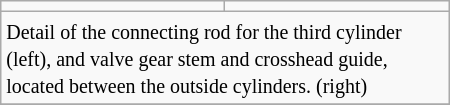<table class="wikitable" style="width:300px; margin-left:10px; margin-right:0px" align=right>
<tr>
<td></td>
<td></td>
</tr>
<tr>
<td colspan="2"><small>Detail of the connecting rod for the third cylinder (left), and valve gear stem and crosshead guide, located between the outside cylinders. (right)</small></td>
</tr>
<tr>
</tr>
</table>
